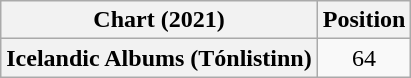<table class="wikitable plainrowheaders" style="text-align:center">
<tr>
<th scope="col">Chart (2021)</th>
<th scope="col">Position</th>
</tr>
<tr>
<th scope="row">Icelandic Albums (Tónlistinn)</th>
<td>64</td>
</tr>
</table>
